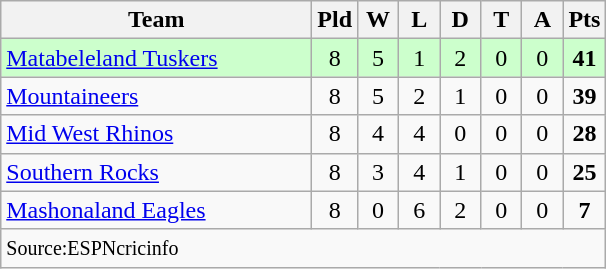<table class="wikitable" style="text-align: center;">
<tr>
<th width=200>Team</th>
<th width=20>Pld</th>
<th width=20>W</th>
<th width=20>L</th>
<th width=20>D</th>
<th width=20>T</th>
<th width=20>A</th>
<th width=20>Pts</th>
</tr>
<tr style="background:#ccffcc;">
<td align=left><a href='#'>Matabeleland Tuskers</a></td>
<td>8</td>
<td>5</td>
<td>1</td>
<td>2</td>
<td>0</td>
<td>0</td>
<td><strong>41</strong></td>
</tr>
<tr>
<td align=left><a href='#'>Mountaineers</a></td>
<td>8</td>
<td>5</td>
<td>2</td>
<td>1</td>
<td>0</td>
<td>0</td>
<td><strong>39</strong></td>
</tr>
<tr>
<td align=left><a href='#'>Mid West Rhinos</a></td>
<td>8</td>
<td>4</td>
<td>4</td>
<td>0</td>
<td>0</td>
<td>0</td>
<td><strong>28</strong></td>
</tr>
<tr>
<td align=left><a href='#'>Southern Rocks</a></td>
<td>8</td>
<td>3</td>
<td>4</td>
<td>1</td>
<td>0</td>
<td>0</td>
<td><strong>25</strong></td>
</tr>
<tr>
<td align=left><a href='#'>Mashonaland Eagles</a></td>
<td>8</td>
<td>0</td>
<td>6</td>
<td>2</td>
<td>0</td>
<td>0</td>
<td><strong>7</strong></td>
</tr>
<tr>
<td align=left colspan="8"><small>Source:ESPNcricinfo</small></td>
</tr>
</table>
